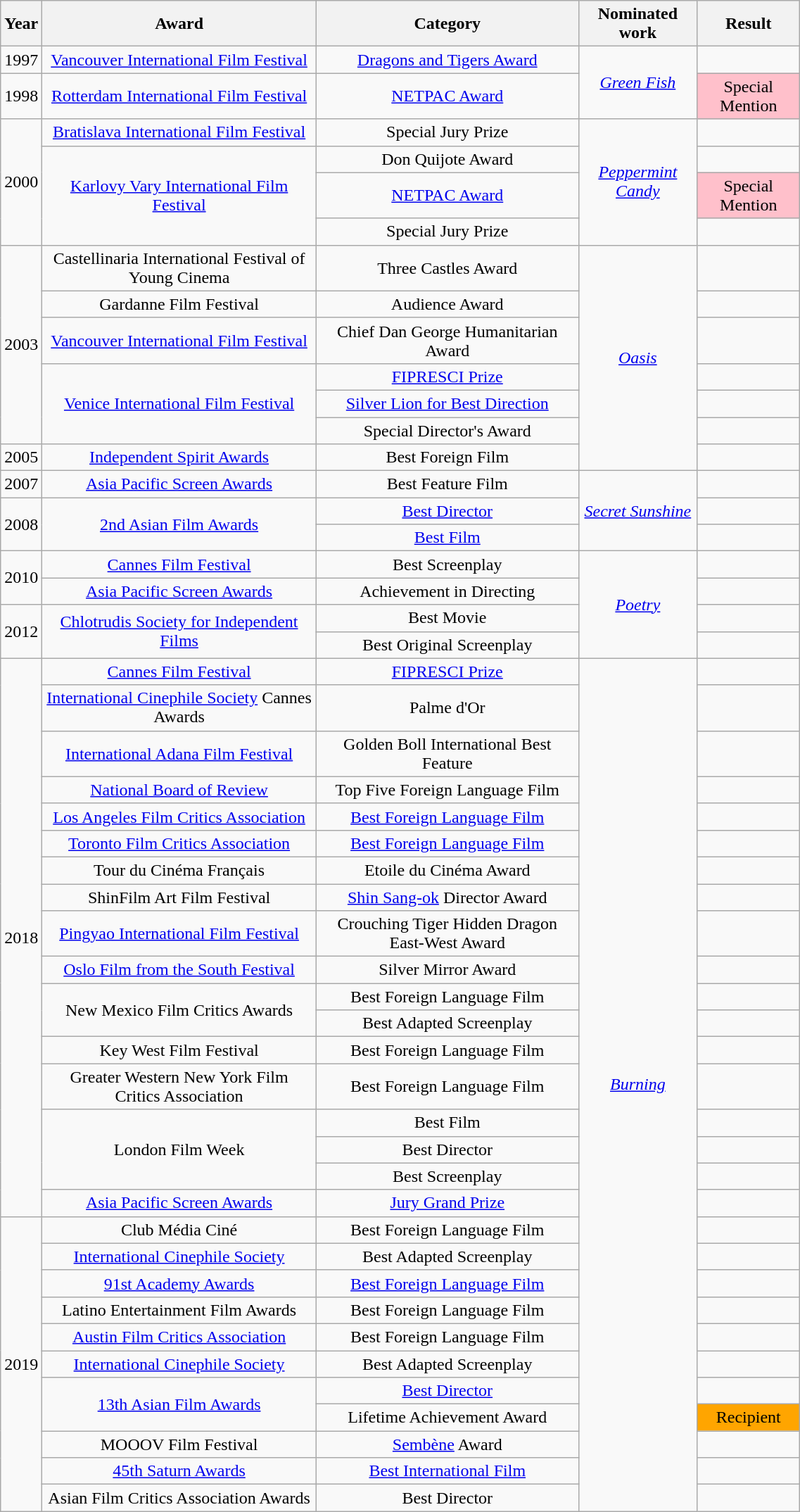<table class="wikitable" style="text-align:center; width:60%">
<tr>
<th>Year</th>
<th>Award</th>
<th>Category</th>
<th>Nominated work</th>
<th>Result</th>
</tr>
<tr>
<td>1997</td>
<td><a href='#'>Vancouver International Film Festival</a></td>
<td><a href='#'>Dragons and Tigers Award</a></td>
<td rowspan=2><em><a href='#'>Green Fish</a></em></td>
<td></td>
</tr>
<tr>
<td>1998</td>
<td><a href='#'>Rotterdam International Film Festival</a></td>
<td><a href='#'>NETPAC Award</a></td>
<td style="background: pink" align= "center">Special Mention</td>
</tr>
<tr>
<td rowspan=4>2000</td>
<td><a href='#'>Bratislava International Film Festival</a></td>
<td>Special Jury Prize</td>
<td rowspan=4><em><a href='#'>Peppermint Candy</a></em></td>
<td></td>
</tr>
<tr>
<td rowspan=3><a href='#'>Karlovy Vary International Film Festival</a></td>
<td>Don Quijote Award</td>
<td></td>
</tr>
<tr>
<td><a href='#'>NETPAC Award</a></td>
<td style="background: pink" align= "center">Special Mention</td>
</tr>
<tr>
<td>Special Jury Prize</td>
<td></td>
</tr>
<tr>
<td rowspan=6>2003</td>
<td>Castellinaria International Festival of Young Cinema</td>
<td>Three Castles Award</td>
<td rowspan=7><em><a href='#'>Oasis</a></em></td>
<td></td>
</tr>
<tr>
<td>Gardanne Film Festival</td>
<td>Audience Award</td>
<td></td>
</tr>
<tr>
<td><a href='#'>Vancouver International Film Festival</a></td>
<td>Chief Dan George Humanitarian Award</td>
<td></td>
</tr>
<tr>
<td rowspan=3><a href='#'>Venice International Film Festival</a></td>
<td><a href='#'>FIPRESCI Prize</a></td>
<td></td>
</tr>
<tr>
<td><a href='#'>Silver Lion for Best Direction</a></td>
<td></td>
</tr>
<tr>
<td>Special Director's Award</td>
<td></td>
</tr>
<tr>
<td>2005</td>
<td><a href='#'>Independent Spirit Awards</a></td>
<td>Best Foreign Film</td>
<td></td>
</tr>
<tr>
<td>2007</td>
<td><a href='#'>Asia Pacific Screen Awards</a></td>
<td>Best Feature Film</td>
<td rowspan=3><em><a href='#'>Secret Sunshine</a></em></td>
<td></td>
</tr>
<tr>
<td rowspan=2>2008</td>
<td rowspan=2><a href='#'>2nd Asian Film Awards</a></td>
<td><a href='#'>Best Director</a></td>
<td></td>
</tr>
<tr>
<td><a href='#'>Best Film</a></td>
<td></td>
</tr>
<tr>
<td rowspan=2>2010</td>
<td><a href='#'>Cannes Film Festival</a></td>
<td>Best Screenplay</td>
<td rowspan=4><em><a href='#'>Poetry</a></em></td>
<td></td>
</tr>
<tr>
<td><a href='#'>Asia Pacific Screen Awards</a></td>
<td>Achievement in Directing</td>
<td></td>
</tr>
<tr>
<td rowspan=2>2012</td>
<td rowspan=2><a href='#'>Chlotrudis Society for Independent Films</a></td>
<td>Best Movie</td>
<td></td>
</tr>
<tr>
<td>Best Original Screenplay</td>
<td></td>
</tr>
<tr>
<td rowspan=18>2018</td>
<td><a href='#'>Cannes Film Festival</a></td>
<td><a href='#'>FIPRESCI Prize</a></td>
<td rowspan="29"><em><a href='#'>Burning</a></em></td>
<td></td>
</tr>
<tr>
<td><a href='#'>International Cinephile Society</a> Cannes Awards</td>
<td>Palme d'Or</td>
<td></td>
</tr>
<tr>
<td><a href='#'>International Adana Film Festival</a></td>
<td>Golden Boll International Best Feature</td>
<td></td>
</tr>
<tr>
<td><a href='#'>National Board of Review</a></td>
<td>Top Five Foreign Language Film</td>
<td></td>
</tr>
<tr>
<td><a href='#'>Los Angeles Film Critics Association</a></td>
<td><a href='#'>Best Foreign Language Film</a></td>
<td></td>
</tr>
<tr>
<td><a href='#'>Toronto Film Critics Association</a></td>
<td><a href='#'>Best Foreign Language Film</a></td>
<td></td>
</tr>
<tr>
<td>Tour du Cinéma Français</td>
<td>Etoile du Cinéma Award</td>
<td></td>
</tr>
<tr>
<td>ShinFilm Art Film Festival</td>
<td><a href='#'>Shin Sang-ok</a> Director Award</td>
<td></td>
</tr>
<tr>
<td><a href='#'>Pingyao International Film Festival</a></td>
<td>Crouching Tiger Hidden Dragon East-West Award</td>
<td></td>
</tr>
<tr>
<td><a href='#'>Oslo Film from the South Festival</a></td>
<td>Silver Mirror Award</td>
<td></td>
</tr>
<tr>
<td rowspan=2>New Mexico Film Critics Awards</td>
<td>Best Foreign Language Film</td>
<td></td>
</tr>
<tr>
<td>Best Adapted Screenplay</td>
<td></td>
</tr>
<tr>
<td>Key West Film Festival</td>
<td>Best Foreign Language Film</td>
<td></td>
</tr>
<tr>
<td>Greater Western New York Film Critics Association</td>
<td>Best Foreign Language Film</td>
<td></td>
</tr>
<tr>
<td rowspan=3>London Film Week</td>
<td>Best Film</td>
<td></td>
</tr>
<tr>
<td>Best Director</td>
<td></td>
</tr>
<tr>
<td>Best Screenplay</td>
<td></td>
</tr>
<tr>
<td><a href='#'>Asia Pacific Screen Awards</a></td>
<td><a href='#'>Jury Grand Prize</a></td>
<td></td>
</tr>
<tr>
<td rowspan="11">2019</td>
<td>Club Média Ciné</td>
<td>Best Foreign Language Film</td>
<td></td>
</tr>
<tr>
<td><a href='#'>International Cinephile Society</a></td>
<td>Best Adapted Screenplay</td>
<td></td>
</tr>
<tr>
<td><a href='#'>91st Academy Awards</a></td>
<td><a href='#'>Best Foreign Language Film</a></td>
<td></td>
</tr>
<tr>
<td>Latino Entertainment Film Awards</td>
<td>Best Foreign Language Film</td>
<td></td>
</tr>
<tr>
<td><a href='#'>Austin Film Critics Association</a></td>
<td>Best Foreign Language Film</td>
<td></td>
</tr>
<tr>
<td><a href='#'>International Cinephile Society</a></td>
<td>Best Adapted Screenplay</td>
<td></td>
</tr>
<tr>
<td rowspan=2><a href='#'>13th Asian Film Awards</a></td>
<td><a href='#'>Best Director</a></td>
<td></td>
</tr>
<tr>
<td>Lifetime Achievement Award</td>
<td style="background: orange" align= "center">Recipient</td>
</tr>
<tr>
<td>MOOOV Film Festival</td>
<td><a href='#'>Sembène</a> Award</td>
<td></td>
</tr>
<tr>
<td><a href='#'>45th Saturn Awards</a></td>
<td><a href='#'>Best International Film</a></td>
<td></td>
</tr>
<tr>
<td>Asian Film Critics Association Awards</td>
<td>Best Director</td>
<td></td>
</tr>
</table>
